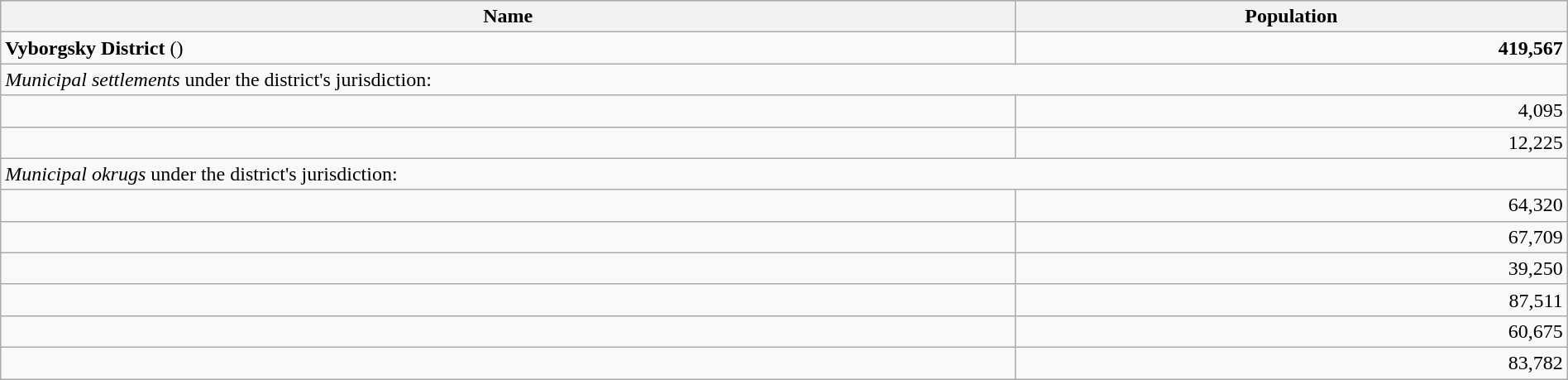<table width=100% class="wikitable">
<tr bgcolor="#CCCCFF" align="left">
<th>Name</th>
<th>Population</th>
</tr>
<tr valign="top">
<td><strong>Vyborgsky District</strong> ()</td>
<td align="right"><strong>419,567</strong></td>
</tr>
<tr valign="top">
<td colspan=2><em>Municipal settlements</em> under the district's jurisdiction:</td>
</tr>
<tr>
<td><br></td>
<td align="right">4,095</td>
</tr>
<tr>
<td><br></td>
<td align="right">12,225</td>
</tr>
<tr valign="top">
<td colspan=2><em>Municipal okrugs</em> under the district's jurisdiction:</td>
</tr>
<tr>
<td><br></td>
<td align="right">64,320</td>
</tr>
<tr>
<td><br></td>
<td align="right">67,709</td>
</tr>
<tr>
<td><br></td>
<td align="right">39,250</td>
</tr>
<tr>
<td><br></td>
<td align="right">87,511</td>
</tr>
<tr>
<td><br></td>
<td align="right">60,675</td>
</tr>
<tr>
<td><br></td>
<td align="right">83,782</td>
</tr>
</table>
